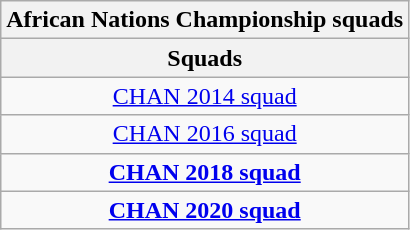<table class="wikitable sortable collapsible collapsed" style="text-align:center">
<tr>
<th colspan="1"  style="text-align:center;">African Nations Championship squads</th>
</tr>
<tr>
<th>Squads</th>
</tr>
<tr>
<td><a href='#'>CHAN 2014 squad</a></td>
</tr>
<tr>
<td><a href='#'>CHAN 2016 squad</a></td>
</tr>
<tr>
<td><strong><a href='#'>CHAN 2018 squad</a></strong></td>
</tr>
<tr>
<td><strong><a href='#'>CHAN 2020 squad</a></strong></td>
</tr>
</table>
